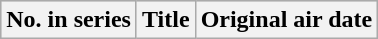<table class="wikitable plainrowheaders">
<tr bgcolor="#CCCCCC">
<th>No. in series</th>
<th>Title</th>
<th>Original air date<br>




























</th>
</tr>
</table>
